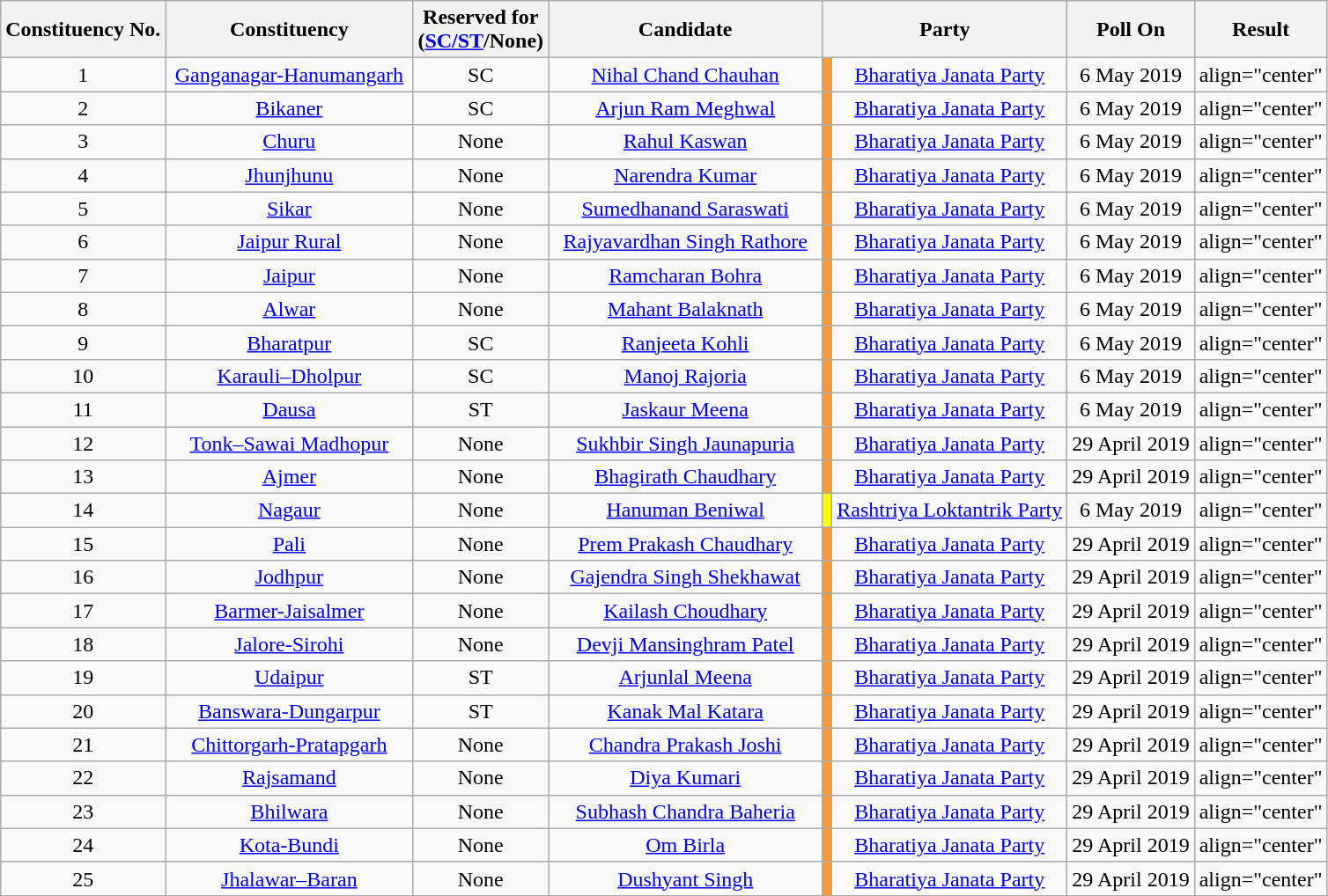<table class="wikitable sortable" style="text-align:center;">
<tr>
<th>Constituency No.</th>
<th style="width:180px;">Constituency</th>
<th>Reserved for<br>(<a href='#'>SC/ST</a>/None)</th>
<th style="width:200px;">Candidate</th>
<th colspan="2">Party</th>
<th>Poll On</th>
<th>Result</th>
</tr>
<tr>
<td align="center">1</td>
<td><a href='#'>Ganganagar-Hanumangarh</a></td>
<td align="center">SC</td>
<td><a href='#'>Nihal Chand Chauhan</a></td>
<td bgcolor=#FF9933></td>
<td><a href='#'>Bharatiya Janata Party</a></td>
<td align="center">6 May 2019</td>
<td>align="center" </td>
</tr>
<tr>
<td align="center">2</td>
<td><a href='#'>Bikaner</a></td>
<td align="center">SC</td>
<td><a href='#'>Arjun Ram Meghwal</a></td>
<td bgcolor=#FF9933></td>
<td><a href='#'>Bharatiya Janata Party</a></td>
<td align="center">6 May 2019</td>
<td>align="center" </td>
</tr>
<tr>
<td align="center">3</td>
<td><a href='#'>Churu</a></td>
<td align="center">None</td>
<td><a href='#'>Rahul Kaswan</a></td>
<td bgcolor="#FF9933"></td>
<td><a href='#'>Bharatiya Janata Party</a></td>
<td align="center">6 May 2019</td>
<td>align="center" </td>
</tr>
<tr>
<td align="center">4</td>
<td><a href='#'>Jhunjhunu</a></td>
<td align="center">None</td>
<td><a href='#'>Narendra Kumar</a></td>
<td bgcolor=#FF9933></td>
<td><a href='#'>Bharatiya Janata Party</a></td>
<td align="center">6 May 2019</td>
<td>align="center" </td>
</tr>
<tr>
<td align="center">5</td>
<td><a href='#'>Sikar</a></td>
<td align="center">None</td>
<td><a href='#'>Sumedhanand Saraswati</a></td>
<td bgcolor=#FF9933></td>
<td><a href='#'>Bharatiya Janata Party</a></td>
<td align="center">6 May 2019</td>
<td>align="center" </td>
</tr>
<tr>
<td align="center">6</td>
<td><a href='#'>Jaipur Rural</a></td>
<td align="center">None</td>
<td><a href='#'>Rajyavardhan Singh Rathore</a></td>
<td bgcolor=#FF9933></td>
<td><a href='#'>Bharatiya Janata Party</a></td>
<td align="center">6 May 2019</td>
<td>align="center" </td>
</tr>
<tr>
<td align="center">7</td>
<td><a href='#'>Jaipur</a></td>
<td align="center">None</td>
<td><a href='#'>Ramcharan Bohra</a></td>
<td bgcolor=#FF9933></td>
<td><a href='#'>Bharatiya Janata Party</a></td>
<td align="center">6 May 2019</td>
<td>align="center" </td>
</tr>
<tr>
<td align="center">8</td>
<td><a href='#'>Alwar</a></td>
<td align="center">None</td>
<td><a href='#'>Mahant Balaknath</a></td>
<td bgcolor="#FF9933"></td>
<td><a href='#'>Bharatiya Janata Party</a></td>
<td align="center">6 May 2019</td>
<td>align="center" </td>
</tr>
<tr>
<td align="center">9</td>
<td><a href='#'>Bharatpur</a></td>
<td align="center">SC</td>
<td><a href='#'>Ranjeeta Kohli</a></td>
<td bgcolor=#FF9933></td>
<td><a href='#'>Bharatiya Janata Party</a></td>
<td align="center">6 May 2019</td>
<td>align="center" </td>
</tr>
<tr>
<td align="center">10</td>
<td><a href='#'>Karauli–Dholpur</a></td>
<td align="center">SC</td>
<td><a href='#'>Manoj Rajoria</a></td>
<td bgcolor="#FF9933"></td>
<td><a href='#'>Bharatiya Janata Party</a></td>
<td align="center">6 May 2019</td>
<td>align="center" </td>
</tr>
<tr>
<td align="center">11</td>
<td><a href='#'>Dausa</a></td>
<td align="center">ST</td>
<td><a href='#'>Jaskaur Meena</a></td>
<td bgcolor="#FF9933"></td>
<td><a href='#'>Bharatiya Janata Party</a></td>
<td align="center">6 May 2019</td>
<td>align="center" </td>
</tr>
<tr>
<td align="center">12</td>
<td><a href='#'>Tonk–Sawai Madhopur</a></td>
<td align="center">None</td>
<td><a href='#'>Sukhbir Singh Jaunapuria</a></td>
<td bgcolor=#FF9933></td>
<td><a href='#'>Bharatiya Janata Party</a></td>
<td align="center">29 April 2019</td>
<td>align="center" </td>
</tr>
<tr>
<td align="center">13</td>
<td><a href='#'>Ajmer</a></td>
<td align="center">None</td>
<td><a href='#'>Bhagirath Chaudhary</a></td>
<td bgcolor=#FF9933></td>
<td><a href='#'>Bharatiya Janata Party</a></td>
<td align="center">29 April 2019</td>
<td>align="center" </td>
</tr>
<tr>
<td align="center">14</td>
<td><a href='#'>Nagaur</a></td>
<td align="center">None</td>
<td><a href='#'>Hanuman Beniwal</a></td>
<td bgcolor=#FFFF00></td>
<td><a href='#'>Rashtriya Loktantrik Party</a></td>
<td align="center">6 May 2019</td>
<td>align="center" </td>
</tr>
<tr>
<td align="center">15</td>
<td><a href='#'>Pali</a></td>
<td align="center">None</td>
<td><a href='#'>Prem Prakash Chaudhary</a></td>
<td bgcolor=#FF9933></td>
<td><a href='#'>Bharatiya Janata Party</a></td>
<td align="center">29 April 2019</td>
<td>align="center" </td>
</tr>
<tr>
<td align="center">16</td>
<td><a href='#'>Jodhpur</a></td>
<td align="center">None</td>
<td><a href='#'>Gajendra Singh Shekhawat</a></td>
<td bgcolor=#FF9933></td>
<td><a href='#'>Bharatiya Janata Party</a></td>
<td align="center">29 April 2019</td>
<td>align="center" </td>
</tr>
<tr>
<td align="center">17</td>
<td><a href='#'>Barmer-Jaisalmer</a></td>
<td align="center">None</td>
<td><a href='#'>Kailash Choudhary</a></td>
<td bgcolor=#FF9933></td>
<td><a href='#'>Bharatiya Janata Party</a></td>
<td align="center">29 April 2019</td>
<td>align="center" </td>
</tr>
<tr>
<td align="center">18</td>
<td><a href='#'>Jalore-Sirohi</a></td>
<td align="center">None</td>
<td><a href='#'>Devji Mansinghram Patel</a></td>
<td bgcolor="#FF9933"></td>
<td><a href='#'>Bharatiya Janata Party</a></td>
<td align="center">29 April 2019</td>
<td>align="center" </td>
</tr>
<tr>
<td align="center">19</td>
<td><a href='#'>Udaipur</a></td>
<td align="center">ST</td>
<td><a href='#'>Arjunlal Meena</a></td>
<td bgcolor=#FF9933></td>
<td><a href='#'>Bharatiya Janata Party</a></td>
<td align="center">29 April 2019</td>
<td>align="center" </td>
</tr>
<tr>
<td align="center">20</td>
<td><a href='#'>Banswara-Dungarpur</a></td>
<td align="center">ST</td>
<td><a href='#'>Kanak Mal Katara</a></td>
<td bgcolor="#FF9933"></td>
<td><a href='#'>Bharatiya Janata Party</a></td>
<td align="center">29 April 2019</td>
<td>align="center" </td>
</tr>
<tr>
<td align="center">21</td>
<td><a href='#'>Chittorgarh-Pratapgarh</a></td>
<td align="center">None</td>
<td><a href='#'>Chandra Prakash Joshi</a></td>
<td bgcolor=#FF9933></td>
<td><a href='#'>Bharatiya Janata Party</a></td>
<td align="center">29 April 2019</td>
<td>align="center" </td>
</tr>
<tr>
<td align="center">22</td>
<td><a href='#'>Rajsamand</a></td>
<td align="center">None</td>
<td><a href='#'>Diya Kumari</a></td>
<td bgcolor=#FF9933></td>
<td><a href='#'>Bharatiya Janata Party</a></td>
<td align="center">29 April 2019</td>
<td>align="center" </td>
</tr>
<tr>
<td align="center">23</td>
<td><a href='#'>Bhilwara</a></td>
<td align="center">None</td>
<td><a href='#'>Subhash Chandra Baheria</a></td>
<td bgcolor=#FF9933></td>
<td><a href='#'>Bharatiya Janata Party</a></td>
<td align="center">29 April 2019</td>
<td>align="center" </td>
</tr>
<tr>
<td align="center">24</td>
<td><a href='#'>Kota-Bundi</a></td>
<td align="center">None</td>
<td><a href='#'>Om Birla</a></td>
<td bgcolor=#FF9933></td>
<td><a href='#'>Bharatiya Janata Party</a></td>
<td align="center">29 April 2019</td>
<td>align="center" </td>
</tr>
<tr>
<td align="center">25</td>
<td><a href='#'>Jhalawar–Baran</a></td>
<td align="center">None</td>
<td><a href='#'>Dushyant Singh</a></td>
<td bgcolor=#FF9933></td>
<td><a href='#'>Bharatiya Janata Party</a></td>
<td align="center">29 April 2019</td>
<td>align="center" </td>
</tr>
<tr>
</tr>
</table>
